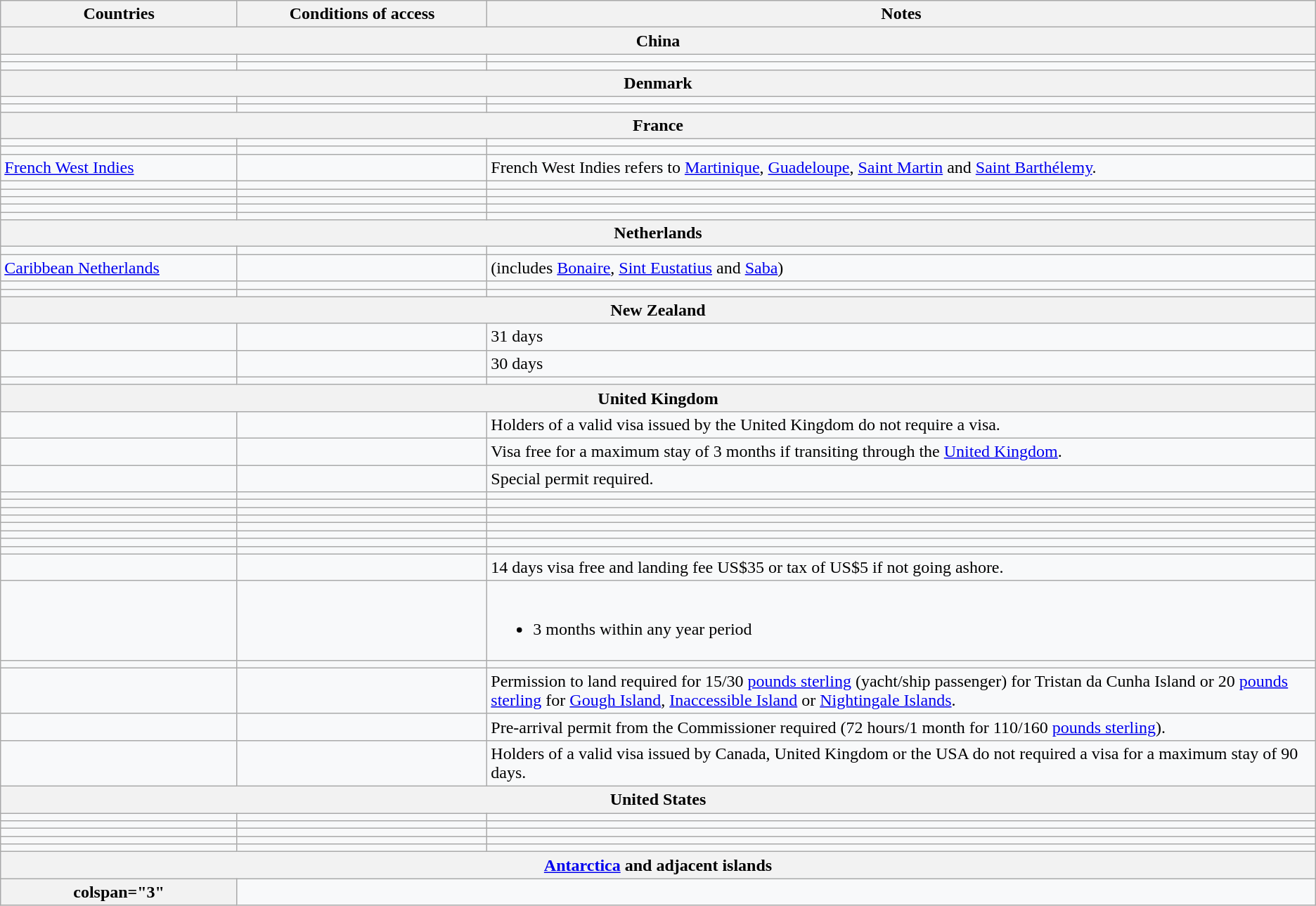<table class="wikitable sortable sticky-header mw-datatable" style="text-align: left; table-layout: fixed;background:#f8f9faff; ">
<tr>
<th style="width:18%;">Countries</th>
<th style="width:19%;">Conditions of access</th>
<th>Notes</th>
</tr>
<tr>
<th colspan="3">China</th>
</tr>
<tr>
<td style="text-align: left;"></td>
<td></td>
<td></td>
</tr>
<tr>
<td style="text-align: left;"></td>
<td></td>
<td></td>
</tr>
<tr>
<th colspan="3">Denmark</th>
</tr>
<tr>
<td style="text-align: left;"></td>
<td></td>
<td></td>
</tr>
<tr>
<td style="text-align: left;"></td>
<td></td>
<td></td>
</tr>
<tr>
<th colspan="3">France</th>
</tr>
<tr>
<td style="text-align: left;"></td>
<td></td>
<td></td>
</tr>
<tr>
<td style="text-align: left;"></td>
<td></td>
<td></td>
</tr>
<tr>
<td style="text-align: left;"> <a href='#'>French West Indies</a></td>
<td></td>
<td>French West Indies refers to <a href='#'>Martinique</a>, <a href='#'>Guadeloupe</a>, <a href='#'>Saint Martin</a> and <a href='#'>Saint Barthélemy</a>.</td>
</tr>
<tr>
<td style="text-align: left;"></td>
<td></td>
<td></td>
</tr>
<tr>
<td style="text-align: left;"></td>
<td></td>
<td></td>
</tr>
<tr>
<td style="text-align: left;"></td>
<td></td>
<td></td>
</tr>
<tr>
<td style="text-align: left;"></td>
<td></td>
<td></td>
</tr>
<tr>
<td style="text-align: left;"></td>
<td></td>
<td></td>
</tr>
<tr>
<th colspan="3">Netherlands</th>
</tr>
<tr>
<td style="text-align: left;"></td>
<td></td>
<td></td>
</tr>
<tr>
<td style="text-align: left;"> <a href='#'>Caribbean Netherlands</a></td>
<td></td>
<td>(includes <a href='#'>Bonaire</a>, <a href='#'>Sint Eustatius</a> and <a href='#'>Saba</a>)</td>
</tr>
<tr>
<td style="text-align: left;"></td>
<td></td>
<td></td>
</tr>
<tr>
<td style="text-align: left;"></td>
<td></td>
<td></td>
</tr>
<tr>
<th colspan="3">New Zealand</th>
</tr>
<tr>
<td style="text-align: left;"></td>
<td></td>
<td>31 days</td>
</tr>
<tr>
<td style="text-align: left;"></td>
<td></td>
<td>30 days</td>
</tr>
<tr>
<td style="text-align: left;"></td>
<td></td>
<td></td>
</tr>
<tr>
<th colspan="3">United Kingdom</th>
</tr>
<tr>
<td style="text-align: left;"></td>
<td></td>
<td>Holders of a valid visa issued by the United Kingdom do not require a visa.</td>
</tr>
<tr>
<td style="text-align: left;"></td>
<td></td>
<td>Visa free for a maximum stay of 3 months if transiting through the <a href='#'>United Kingdom</a>.</td>
</tr>
<tr>
<td style="text-align: left;"></td>
<td></td>
<td>Special permit required.</td>
</tr>
<tr>
<td style="text-align: left;"></td>
<td></td>
<td></td>
</tr>
<tr>
<td style="text-align: left;"></td>
<td></td>
<td></td>
</tr>
<tr>
<td style="text-align: left;"></td>
<td></td>
<td></td>
</tr>
<tr>
<td style="text-align: left;"></td>
<td></td>
<td></td>
</tr>
<tr>
<td style="text-align: left;"></td>
<td></td>
<td></td>
</tr>
<tr>
<td style="text-align: left;"></td>
<td></td>
<td></td>
</tr>
<tr>
<td style="text-align: left;"></td>
<td></td>
<td></td>
</tr>
<tr>
<td style="text-align: left;"></td>
<td></td>
<td></td>
</tr>
<tr>
<td style="text-align: left;"></td>
<td></td>
<td>14 days visa free and landing fee US$35 or tax of US$5 if not going ashore.</td>
</tr>
<tr>
<td style="text-align: left;"></td>
<td></td>
<td><br><ul><li>3 months within any year period</li></ul></td>
</tr>
<tr>
<td style="text-align: left;"></td>
<td></td>
<td></td>
</tr>
<tr>
<td style="text-align: left;"></td>
<td></td>
<td>Permission to land required for 15/30 <a href='#'>pounds sterling</a> (yacht/ship passenger) for Tristan da Cunha Island or 20 <a href='#'>pounds sterling</a> for <a href='#'>Gough Island</a>, <a href='#'>Inaccessible Island</a> or <a href='#'>Nightingale Islands</a>.</td>
</tr>
<tr>
<td style="text-align: left;"></td>
<td></td>
<td>Pre-arrival permit from the Commissioner required (72 hours/1 month for 110/160 <a href='#'>pounds sterling</a>).</td>
</tr>
<tr>
<td style="text-align: left;"></td>
<td></td>
<td>Holders of a valid visa issued by Canada, United Kingdom or the USA do not required a visa for a maximum stay of 90 days.</td>
</tr>
<tr>
<th colspan="3">United States</th>
</tr>
<tr>
<td style="text-align: left;"></td>
<td></td>
<td></td>
</tr>
<tr>
<td style="text-align: left;"></td>
<td></td>
<td></td>
</tr>
<tr>
<td style="text-align: left;"></td>
<td></td>
<td></td>
</tr>
<tr>
<td style="text-align: left;"></td>
<td></td>
<td></td>
</tr>
<tr>
<td style="text-align: left;"></td>
<td></td>
<td></td>
</tr>
<tr>
<th colspan="3"><a href='#'>Antarctica</a> and adjacent islands</th>
</tr>
<tr>
<th>colspan="3" </th>
</tr>
</table>
